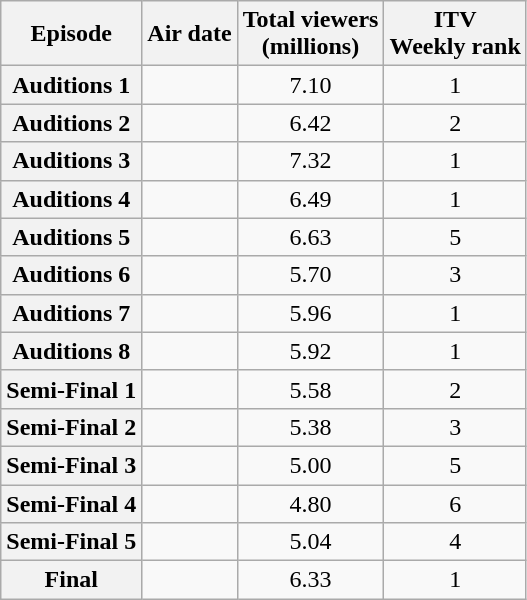<table class="wikitable sortable" style="text-align:center;">
<tr>
<th>Episode</th>
<th>Air date</th>
<th>Total viewers<br>(millions) </th>
<th>ITV<br>Weekly rank</th>
</tr>
<tr>
<th scope="row">Auditions 1</th>
<td></td>
<td>7.10</td>
<td>1</td>
</tr>
<tr>
<th scope="row">Auditions 2</th>
<td></td>
<td>6.42</td>
<td>2</td>
</tr>
<tr>
<th scope="row">Auditions 3</th>
<td></td>
<td>7.32</td>
<td>1</td>
</tr>
<tr>
<th scope="row">Auditions 4</th>
<td></td>
<td>6.49</td>
<td>1</td>
</tr>
<tr>
<th scope="row">Auditions 5</th>
<td></td>
<td>6.63</td>
<td>5</td>
</tr>
<tr>
<th scope="row">Auditions 6</th>
<td></td>
<td>5.70</td>
<td>3</td>
</tr>
<tr>
<th scope="row">Auditions 7</th>
<td></td>
<td>5.96</td>
<td>1</td>
</tr>
<tr>
<th scope="row">Auditions 8</th>
<td></td>
<td>5.92</td>
<td>1</td>
</tr>
<tr>
<th scope="row">Semi-Final 1</th>
<td></td>
<td>5.58</td>
<td>2</td>
</tr>
<tr>
<th scope="row">Semi-Final 2</th>
<td></td>
<td>5.38</td>
<td>3</td>
</tr>
<tr>
<th scope="row">Semi-Final 3</th>
<td></td>
<td>5.00</td>
<td>5</td>
</tr>
<tr>
<th scope="row">Semi-Final 4</th>
<td></td>
<td>4.80</td>
<td>6</td>
</tr>
<tr>
<th scope="row">Semi-Final 5</th>
<td></td>
<td>5.04</td>
<td>4</td>
</tr>
<tr>
<th scope="row">Final</th>
<td></td>
<td>6.33</td>
<td>1</td>
</tr>
</table>
